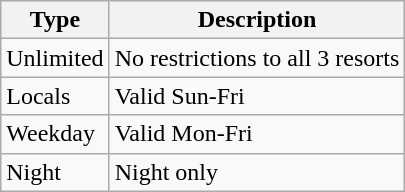<table class="wikitable">
<tr>
<th>Type</th>
<th>Description</th>
</tr>
<tr>
<td>Unlimited</td>
<td>No restrictions to all 3 resorts</td>
</tr>
<tr>
<td>Locals</td>
<td>Valid Sun-Fri</td>
</tr>
<tr>
<td>Weekday</td>
<td>Valid Mon-Fri</td>
</tr>
<tr>
<td>Night</td>
<td>Night only</td>
</tr>
</table>
